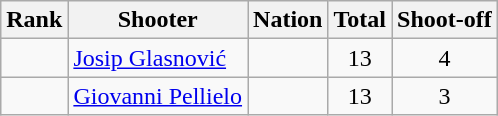<table class="wikitable sortable" style="text-align:center">
<tr>
<th>Rank</th>
<th>Shooter</th>
<th>Nation</th>
<th>Total</th>
<th>Shoot-off</th>
</tr>
<tr>
<td></td>
<td align=left><a href='#'>Josip Glasnović</a></td>
<td align="left"></td>
<td>13</td>
<td>4</td>
</tr>
<tr>
<td></td>
<td align=left><a href='#'>Giovanni Pellielo</a></td>
<td align="left"></td>
<td>13</td>
<td>3</td>
</tr>
</table>
